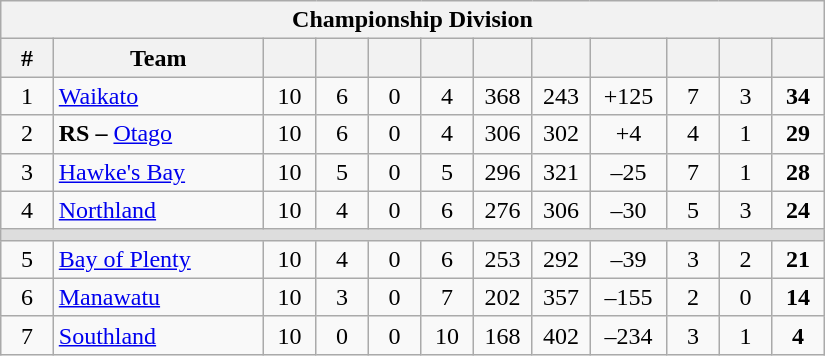<table class="wikitable" width="550px" style="text-align:center">
<tr>
<th colspan="12">Championship Division</th>
</tr>
<tr>
<th style="width:5%">#</th>
<th style="width:20%">Team</th>
<th style="width:5%"></th>
<th style="width:5%"></th>
<th style="width:5%"></th>
<th style="width:5%"></th>
<th style="width:5%"></th>
<th style="width:5%"></th>
<th style="width:7%"></th>
<th style="width:5%"></th>
<th style="width:5%"></th>
<th style="width:5%"></th>
</tr>
<tr>
<td>1</td>
<td style="text-align:left"><a href='#'>Waikato</a></td>
<td>10</td>
<td>6</td>
<td>0</td>
<td>4</td>
<td>368</td>
<td>243</td>
<td>+125</td>
<td>7</td>
<td>3</td>
<td><strong>34</strong></td>
</tr>
<tr>
<td>2</td>
<td style="text-align:left"><strong>RS –</strong> <a href='#'>Otago</a></td>
<td>10</td>
<td>6</td>
<td>0</td>
<td>4</td>
<td>306</td>
<td>302</td>
<td>+4</td>
<td>4</td>
<td>1</td>
<td><strong>29</strong></td>
</tr>
<tr>
<td>3</td>
<td style="text-align:left"><a href='#'>Hawke's Bay</a></td>
<td>10</td>
<td>5</td>
<td>0</td>
<td>5</td>
<td>296</td>
<td>321</td>
<td>–25</td>
<td>7</td>
<td>1</td>
<td><strong>28</strong></td>
</tr>
<tr>
<td>4</td>
<td style="text-align:left"><a href='#'>Northland</a></td>
<td>10</td>
<td>4</td>
<td>0</td>
<td>6</td>
<td>276</td>
<td>306</td>
<td>–30</td>
<td>5</td>
<td>3</td>
<td><strong>24</strong></td>
</tr>
<tr>
<td colspan=12 style="background-color:#DDDDDD"></td>
</tr>
<tr>
<td>5</td>
<td style="text-align:left"><a href='#'>Bay of Plenty</a></td>
<td>10</td>
<td>4</td>
<td>0</td>
<td>6</td>
<td>253</td>
<td>292</td>
<td>–39</td>
<td>3</td>
<td>2</td>
<td><strong>21</strong></td>
</tr>
<tr>
<td>6</td>
<td style="text-align:left"><a href='#'>Manawatu</a></td>
<td>10</td>
<td>3</td>
<td>0</td>
<td>7</td>
<td>202</td>
<td>357</td>
<td>–155</td>
<td>2</td>
<td>0</td>
<td><strong>14</strong></td>
</tr>
<tr>
<td>7</td>
<td style="text-align:left"><a href='#'>Southland</a></td>
<td>10</td>
<td>0</td>
<td>0</td>
<td>10</td>
<td>168</td>
<td>402</td>
<td>–234</td>
<td>3</td>
<td>1</td>
<td><strong>4</strong></td>
</tr>
</table>
